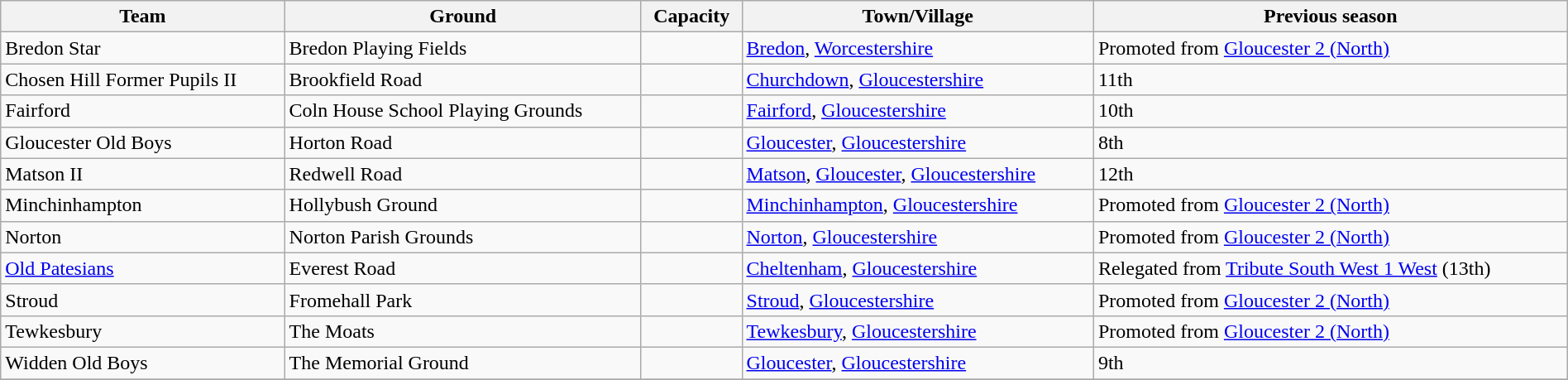<table class="wikitable sortable" width=100%>
<tr>
<th>Team</th>
<th>Ground</th>
<th>Capacity</th>
<th>Town/Village</th>
<th>Previous season</th>
</tr>
<tr>
<td>Bredon Star</td>
<td>Bredon Playing Fields</td>
<td></td>
<td><a href='#'>Bredon</a>, <a href='#'>Worcestershire</a></td>
<td>Promoted from <a href='#'>Gloucester 2 (North)</a></td>
</tr>
<tr>
<td>Chosen Hill Former Pupils II</td>
<td>Brookfield Road</td>
<td></td>
<td><a href='#'>Churchdown</a>, <a href='#'>Gloucestershire</a></td>
<td>11th</td>
</tr>
<tr>
<td>Fairford</td>
<td>Coln House School Playing Grounds</td>
<td></td>
<td><a href='#'>Fairford</a>, <a href='#'>Gloucestershire</a></td>
<td>10th</td>
</tr>
<tr>
<td>Gloucester Old Boys</td>
<td>Horton Road</td>
<td></td>
<td><a href='#'>Gloucester</a>, <a href='#'>Gloucestershire</a></td>
<td>8th</td>
</tr>
<tr>
<td>Matson II</td>
<td>Redwell Road</td>
<td></td>
<td><a href='#'>Matson</a>, <a href='#'>Gloucester</a>, <a href='#'>Gloucestershire</a></td>
<td>12th</td>
</tr>
<tr>
<td>Minchinhampton</td>
<td>Hollybush Ground</td>
<td></td>
<td><a href='#'>Minchinhampton</a>, <a href='#'>Gloucestershire</a></td>
<td>Promoted from <a href='#'>Gloucester 2 (North)</a></td>
</tr>
<tr>
<td>Norton</td>
<td>Norton Parish Grounds</td>
<td></td>
<td><a href='#'>Norton</a>, <a href='#'>Gloucestershire</a></td>
<td>Promoted from <a href='#'>Gloucester 2 (North)</a></td>
</tr>
<tr>
<td><a href='#'>Old Patesians</a></td>
<td>Everest Road</td>
<td></td>
<td><a href='#'>Cheltenham</a>, <a href='#'>Gloucestershire</a></td>
<td>Relegated from <a href='#'>Tribute South West 1 West</a> (13th)</td>
</tr>
<tr>
<td>Stroud</td>
<td>Fromehall Park</td>
<td></td>
<td><a href='#'>Stroud</a>, <a href='#'>Gloucestershire</a></td>
<td>Promoted from <a href='#'>Gloucester 2 (North)</a></td>
</tr>
<tr>
<td>Tewkesbury</td>
<td>The Moats</td>
<td></td>
<td><a href='#'>Tewkesbury</a>, <a href='#'>Gloucestershire</a></td>
<td>Promoted from <a href='#'>Gloucester 2 (North)</a></td>
</tr>
<tr>
<td>Widden Old Boys</td>
<td>The Memorial Ground</td>
<td></td>
<td><a href='#'>Gloucester</a>, <a href='#'>Gloucestershire</a></td>
<td>9th</td>
</tr>
<tr>
</tr>
</table>
